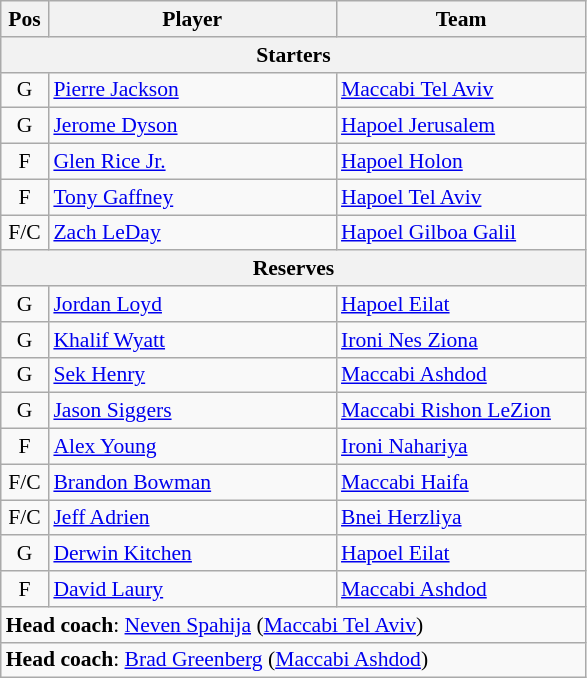<table class="wikitable" style="text-align:center; font-size:90%;">
<tr>
<th scope="col" style="width:25px;">Pos</th>
<th scope="col" style="width:185px;">Player</th>
<th scope="col" style="width:160px;">Team</th>
</tr>
<tr>
<th scope="col" colspan="5">Starters</th>
</tr>
<tr>
<td>G</td>
<td style="text-align:left"> <a href='#'>Pierre Jackson</a></td>
<td style="text-align:left"><a href='#'>Maccabi Tel Aviv</a></td>
</tr>
<tr>
<td>G</td>
<td style="text-align:left"> <a href='#'>Jerome Dyson</a></td>
<td style="text-align:left"><a href='#'>Hapoel Jerusalem</a></td>
</tr>
<tr>
<td>F</td>
<td style="text-align:left"> <a href='#'>Glen Rice Jr.</a></td>
<td style="text-align:left"><a href='#'>Hapoel Holon</a></td>
</tr>
<tr>
<td>F</td>
<td style="text-align:left"> <a href='#'>Tony Gaffney</a></td>
<td style="text-align:left"><a href='#'>Hapoel Tel Aviv</a></td>
</tr>
<tr>
<td>F/C</td>
<td style="text-align:left"> <a href='#'>Zach LeDay</a></td>
<td style="text-align:left"><a href='#'>Hapoel Gilboa Galil</a></td>
</tr>
<tr>
<th scope="col" colspan="5">Reserves</th>
</tr>
<tr>
<td>G</td>
<td style="text-align:left"> <a href='#'>Jordan Loyd</a> </td>
<td style="text-align:left"><a href='#'>Hapoel Eilat</a></td>
</tr>
<tr>
<td>G</td>
<td style="text-align:left"> <a href='#'>Khalif Wyatt</a></td>
<td style="text-align:left"><a href='#'>Ironi Nes Ziona</a></td>
</tr>
<tr>
<td>G</td>
<td style="text-align:left"> <a href='#'>Sek Henry</a> </td>
<td style="text-align:left"><a href='#'>Maccabi Ashdod</a></td>
</tr>
<tr>
<td>G</td>
<td style="text-align:left"> <a href='#'>Jason Siggers</a></td>
<td style="text-align:left"><a href='#'>Maccabi Rishon LeZion</a></td>
</tr>
<tr>
<td>F</td>
<td style="text-align:left"> <a href='#'>Alex Young</a></td>
<td style="text-align:left"><a href='#'>Ironi Nahariya</a></td>
</tr>
<tr>
<td>F/C</td>
<td style="text-align:left"> <a href='#'>Brandon Bowman</a></td>
<td style="text-align:left"><a href='#'>Maccabi Haifa</a></td>
</tr>
<tr>
<td>F/C</td>
<td style="text-align:left"> <a href='#'>Jeff Adrien</a></td>
<td style="text-align:left"><a href='#'>Bnei Herzliya</a></td>
</tr>
<tr>
<td>G</td>
<td style="text-align:left"> <a href='#'>Derwin Kitchen</a> </td>
<td style="text-align:left"><a href='#'>Hapoel Eilat</a></td>
</tr>
<tr>
<td>F</td>
<td style="text-align:left"> <a href='#'>David Laury</a> </td>
<td style="text-align:left"><a href='#'>Maccabi Ashdod</a></td>
</tr>
<tr>
<td style="text-align:left" colspan="5"><strong>Head coach</strong>: <a href='#'>Neven Spahija</a> (<a href='#'>Maccabi Tel Aviv</a>)</td>
</tr>
<tr>
<td style="text-align:left" colspan="5"><strong>Head coach</strong>: <a href='#'>Brad Greenberg</a> (<a href='#'>Maccabi Ashdod</a>)</td>
</tr>
</table>
